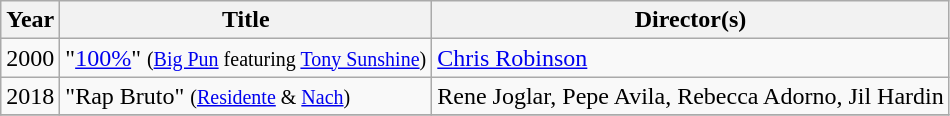<table class="wikitable">
<tr>
<th>Year</th>
<th>Title</th>
<th>Director(s)</th>
</tr>
<tr>
<td rowspan="1">2000</td>
<td>"<a href='#'>100%</a>" <small>(<a href='#'>Big Pun</a> featuring <a href='#'>Tony Sunshine</a>)</small></td>
<td><a href='#'>Chris Robinson</a></td>
</tr>
<tr>
<td rowspan="1">2018</td>
<td>"Rap Bruto" <small>(<a href='#'>Residente</a> & <a href='#'>Nach</a>)</small></td>
<td>Rene Joglar, Pepe Avila, Rebecca Adorno, Jil Hardin</td>
</tr>
<tr>
</tr>
</table>
